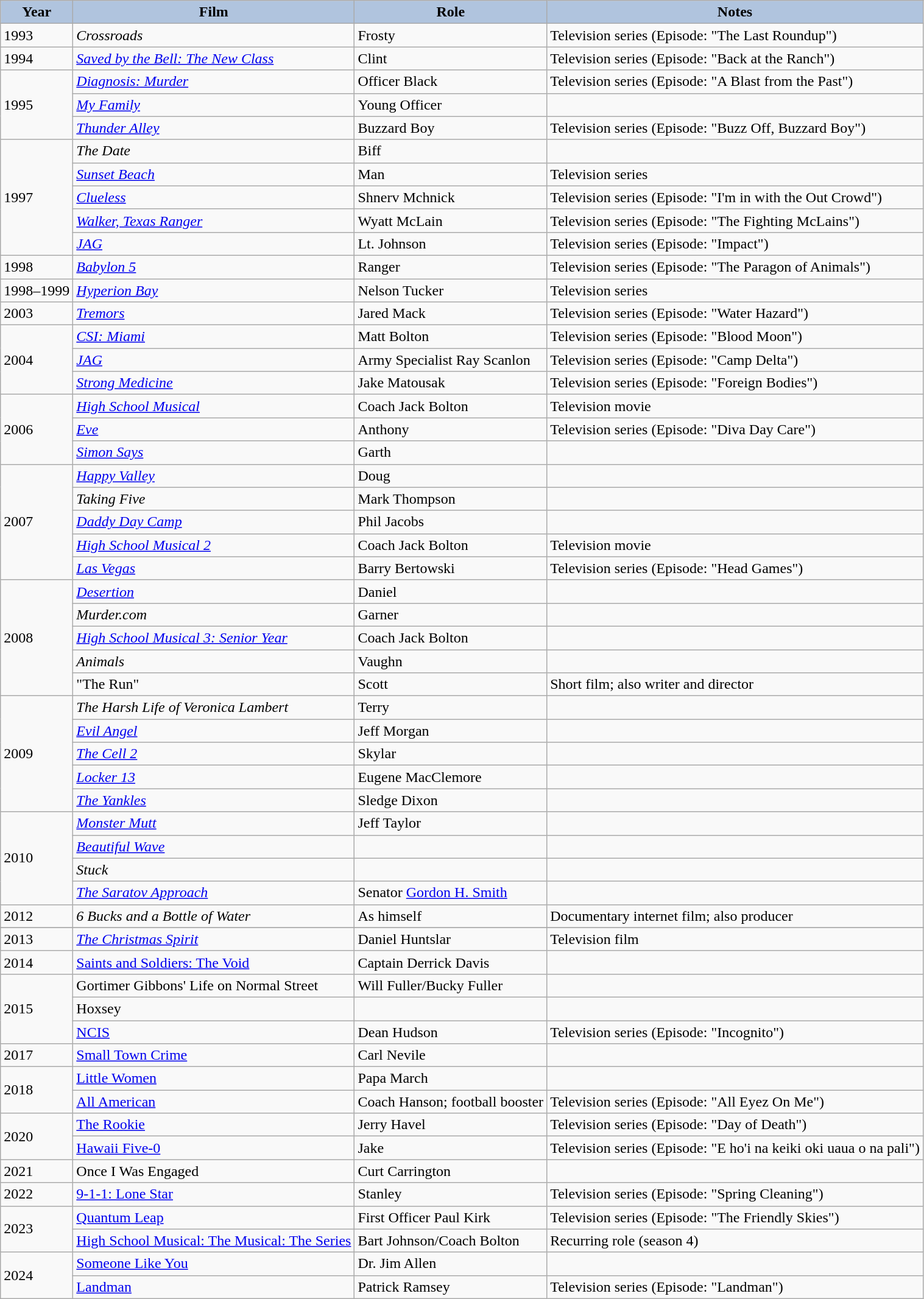<table class="wikitable">
<tr align="center">
<th style="background:#B0C4DE;">Year</th>
<th style="background:#B0C4DE;">Film</th>
<th style="background:#B0C4DE;">Role</th>
<th style="background:#B0C4DE;">Notes</th>
</tr>
<tr>
<td>1993</td>
<td><em>Crossroads</em></td>
<td>Frosty</td>
<td>Television series (Episode: "The Last Roundup")</td>
</tr>
<tr>
<td>1994</td>
<td><em><a href='#'>Saved by the Bell: The New Class</a></em></td>
<td>Clint</td>
<td>Television series (Episode: "Back at the Ranch")</td>
</tr>
<tr>
<td rowspan= "3">1995</td>
<td><em><a href='#'>Diagnosis: Murder</a></em></td>
<td>Officer Black</td>
<td>Television series (Episode: "A Blast from the Past")</td>
</tr>
<tr>
<td><em><a href='#'>My Family</a></em></td>
<td>Young Officer</td>
<td></td>
</tr>
<tr>
<td><em><a href='#'>Thunder Alley</a></em></td>
<td>Buzzard Boy</td>
<td>Television series (Episode: "Buzz Off, Buzzard Boy")</td>
</tr>
<tr>
<td rowspan="5">1997</td>
<td><em>The Date</em></td>
<td>Biff</td>
<td></td>
</tr>
<tr>
<td><em><a href='#'>Sunset Beach</a></em></td>
<td>Man</td>
<td>Television series</td>
</tr>
<tr>
<td><em><a href='#'>Clueless</a></em></td>
<td>Shnerv Mchnick</td>
<td>Television series (Episode: "I'm in with the Out Crowd")</td>
</tr>
<tr>
<td><em><a href='#'>Walker, Texas Ranger</a></em></td>
<td>Wyatt McLain</td>
<td>Television series (Episode: "The Fighting McLains")</td>
</tr>
<tr>
<td><em><a href='#'>JAG</a></em></td>
<td>Lt. Johnson</td>
<td>Television series (Episode: "Impact")</td>
</tr>
<tr>
<td>1998</td>
<td><em><a href='#'>Babylon 5</a></em></td>
<td>Ranger</td>
<td>Television series (Episode: "The Paragon of Animals")</td>
</tr>
<tr>
<td>1998–1999</td>
<td><em><a href='#'>Hyperion Bay</a></em></td>
<td>Nelson Tucker</td>
<td>Television series</td>
</tr>
<tr>
<td>2003</td>
<td><em><a href='#'>Tremors</a></em></td>
<td>Jared Mack</td>
<td>Television series (Episode: "Water Hazard")</td>
</tr>
<tr>
<td rowspan="3">2004</td>
<td><em><a href='#'>CSI: Miami</a></em></td>
<td>Matt Bolton</td>
<td>Television series (Episode: "Blood Moon")</td>
</tr>
<tr>
<td><em><a href='#'>JAG</a></em></td>
<td>Army Specialist Ray Scanlon</td>
<td>Television series (Episode: "Camp Delta")</td>
</tr>
<tr>
<td><em><a href='#'>Strong Medicine</a></em></td>
<td>Jake Matousak</td>
<td>Television series (Episode: "Foreign Bodies")</td>
</tr>
<tr>
<td rowspan="3">2006</td>
<td><em><a href='#'>High School Musical</a></em></td>
<td>Coach Jack Bolton</td>
<td>Television movie</td>
</tr>
<tr>
<td><em><a href='#'>Eve</a></em></td>
<td>Anthony</td>
<td>Television series (Episode: "Diva Day Care")</td>
</tr>
<tr>
<td><em><a href='#'>Simon Says</a></em></td>
<td>Garth</td>
<td></td>
</tr>
<tr>
<td rowspan="5">2007</td>
<td><em><a href='#'>Happy Valley</a></em></td>
<td>Doug</td>
<td></td>
</tr>
<tr>
<td><em>Taking Five</em></td>
<td>Mark Thompson</td>
<td></td>
</tr>
<tr>
<td><em><a href='#'>Daddy Day Camp</a></em></td>
<td>Phil Jacobs</td>
<td></td>
</tr>
<tr>
<td><em><a href='#'>High School Musical 2</a></em></td>
<td>Coach Jack Bolton</td>
<td>Television movie</td>
</tr>
<tr>
<td><em><a href='#'>Las Vegas</a></em></td>
<td>Barry Bertowski</td>
<td>Television series (Episode: "Head Games")</td>
</tr>
<tr>
<td rowspan="5">2008</td>
<td><em><a href='#'>Desertion</a></em></td>
<td>Daniel</td>
<td></td>
</tr>
<tr>
<td><em>Murder.com</em></td>
<td>Garner</td>
<td></td>
</tr>
<tr>
<td><em><a href='#'>High School Musical 3: Senior Year</a></em></td>
<td>Coach Jack Bolton</td>
<td></td>
</tr>
<tr>
<td><em>Animals</em></td>
<td>Vaughn</td>
<td></td>
</tr>
<tr>
<td>"The Run"</td>
<td>Scott</td>
<td>Short film; also writer and director</td>
</tr>
<tr>
<td rowspan="5">2009</td>
<td><em>The Harsh Life of Veronica Lambert</em></td>
<td>Terry</td>
<td></td>
</tr>
<tr>
<td><em><a href='#'>Evil Angel</a></em></td>
<td>Jeff Morgan</td>
<td></td>
</tr>
<tr>
<td><em><a href='#'>The Cell 2</a></em></td>
<td>Skylar</td>
<td></td>
</tr>
<tr>
<td><em><a href='#'>Locker 13</a></em></td>
<td>Eugene MacClemore</td>
<td></td>
</tr>
<tr>
<td><em><a href='#'>The Yankles</a></em></td>
<td>Sledge Dixon</td>
<td></td>
</tr>
<tr>
<td rowspan="4">2010</td>
<td><em><a href='#'>Monster Mutt</a></em></td>
<td>Jeff Taylor</td>
<td></td>
</tr>
<tr>
<td><em><a href='#'>Beautiful Wave</a></em></td>
<td></td>
<td></td>
</tr>
<tr>
<td><em>Stuck</em></td>
<td></td>
<td></td>
</tr>
<tr>
<td><em><a href='#'>The Saratov Approach</a></em></td>
<td>Senator <a href='#'>Gordon H. Smith</a></td>
<td></td>
</tr>
<tr>
<td>2012</td>
<td><em>6 Bucks and a Bottle of Water</em></td>
<td>As himself</td>
<td>Documentary internet film; also producer</td>
</tr>
<tr>
</tr>
<tr>
<td>2013</td>
<td><em><a href='#'>The Christmas Spirit</a></td>
<td>Daniel Huntslar</td>
<td>Television film</td>
</tr>
<tr>
<td>2014</td>
<td></em><a href='#'>Saints and Soldiers: The Void</a><em></td>
<td>Captain Derrick Davis</td>
<td></td>
</tr>
<tr>
<td rowspan="3">2015</td>
<td></em>Gortimer Gibbons' Life on Normal Street<em></td>
<td>Will Fuller/Bucky Fuller</td>
<td></td>
</tr>
<tr>
<td>Hoxsey</td>
<td></td>
<td></td>
</tr>
<tr>
<td></em><a href='#'>NCIS</a><em></td>
<td>Dean Hudson</td>
<td>Television series (Episode: "Incognito")</td>
</tr>
<tr>
<td>2017</td>
<td></em><a href='#'>Small Town Crime</a><em></td>
<td>Carl Nevile</td>
<td></td>
</tr>
<tr>
<td rowspan="2">2018</td>
<td></em><a href='#'>Little Women</a><em></td>
<td>Papa March</td>
<td></td>
</tr>
<tr>
<td></em><a href='#'>All American</a><em></td>
<td>Coach Hanson; football booster</td>
<td>Television series (Episode: "All Eyez On Me")</td>
</tr>
<tr>
<td rowspan="2">2020</td>
<td></em><a href='#'>The Rookie</a><em></td>
<td>Jerry Havel</td>
<td>Television series (Episode: "Day of Death")</td>
</tr>
<tr>
<td></em><a href='#'>Hawaii Five-0</a><em></td>
<td>Jake</td>
<td>Television series (Episode: "E ho'i na keiki oki uaua o na pali")</td>
</tr>
<tr>
<td>2021</td>
<td></em>Once I Was Engaged<em></td>
<td>Curt Carrington</td>
<td></td>
</tr>
<tr>
<td>2022</td>
<td></em><a href='#'>9-1-1: Lone Star</a><em></td>
<td>Stanley</td>
<td>Television series (Episode: "Spring Cleaning")</td>
</tr>
<tr>
<td rowspan="2">2023</td>
<td></em><a href='#'>Quantum Leap</a><em></td>
<td>First Officer Paul Kirk</td>
<td>Television series (Episode: "The Friendly Skies")</td>
</tr>
<tr>
<td></em><a href='#'>High School Musical: The Musical: The Series</a><em></td>
<td>Bart Johnson/Coach Bolton</td>
<td>Recurring role (season 4)</td>
</tr>
<tr>
<td rowspan="2">2024</td>
<td></em><a href='#'>Someone Like You</a><em></td>
<td>Dr. Jim Allen</td>
<td></td>
</tr>
<tr>
<td></em><a href='#'>Landman</a><em></td>
<td>Patrick Ramsey</td>
<td>Television series (Episode: "Landman")</td>
</tr>
</table>
